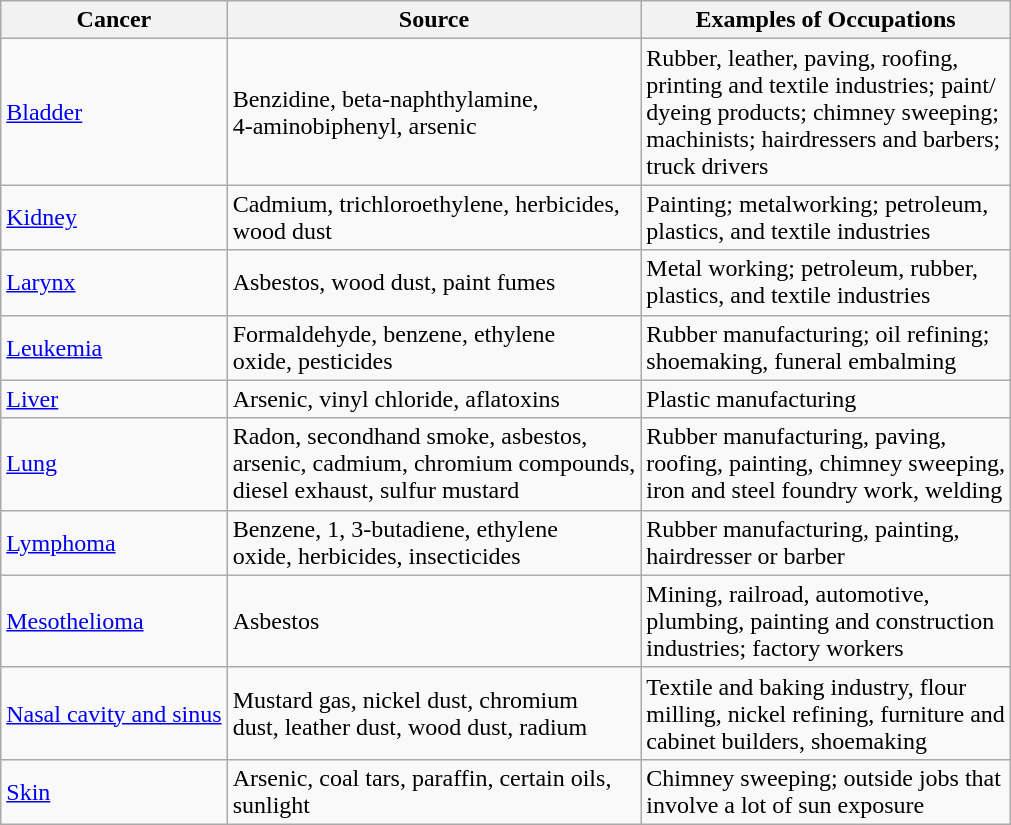<table class="wikitable">
<tr>
<th>Cancer</th>
<th>Source</th>
<th>Examples of Occupations</th>
</tr>
<tr>
<td><a href='#'>Bladder</a></td>
<td>Benzidine, beta-naphthylamine,<br>4-aminobiphenyl, arsenic</td>
<td>Rubber, leather, paving, roofing,<br>printing and textile industries; paint/<br>dyeing products; chimney sweeping;<br>machinists; hairdressers and barbers;<br>truck drivers</td>
</tr>
<tr>
<td><a href='#'>Kidney</a></td>
<td>Cadmium, trichloroethylene, herbicides,<br>wood dust</td>
<td>Painting; metalworking; petroleum,<br>plastics, and textile industries</td>
</tr>
<tr>
<td><a href='#'>Larynx</a></td>
<td>Asbestos, wood dust, paint fumes</td>
<td>Metal working; petroleum, rubber,<br>plastics, and textile industries</td>
</tr>
<tr>
<td><a href='#'>Leukemia</a></td>
<td>Formaldehyde, benzene, ethylene<br>oxide, pesticides</td>
<td>Rubber manufacturing; oil refining;<br>shoemaking, funeral embalming</td>
</tr>
<tr>
<td><a href='#'>Liver</a></td>
<td>Arsenic, vinyl chloride, aflatoxins</td>
<td>Plastic manufacturing</td>
</tr>
<tr>
<td><a href='#'>Lung</a></td>
<td>Radon, secondhand smoke, asbestos,<br>arsenic, cadmium, chromium compounds,<br>diesel exhaust, sulfur mustard</td>
<td>Rubber manufacturing, paving,<br>roofing, painting, chimney sweeping,<br>iron and steel foundry work, welding</td>
</tr>
<tr>
<td><a href='#'>Lymphoma</a></td>
<td>Benzene, 1, 3-butadiene, ethylene<br>oxide, herbicides, insecticides</td>
<td>Rubber manufacturing, painting,<br>hairdresser or barber</td>
</tr>
<tr>
<td><a href='#'>Mesothelioma</a></td>
<td>Asbestos</td>
<td>Mining, railroad, automotive,<br>plumbing, painting and construction<br>industries; factory workers</td>
</tr>
<tr>
<td><a href='#'>Nasal cavity and sinus</a></td>
<td>Mustard gas, nickel dust, chromium<br>dust, leather dust, wood dust, radium</td>
<td>Textile and baking industry, flour<br>milling, nickel refining, furniture and<br>cabinet builders, shoemaking</td>
</tr>
<tr>
<td><a href='#'>Skin</a></td>
<td>Arsenic, coal tars, paraffin, certain oils,<br>sunlight</td>
<td>Chimney sweeping; outside jobs that<br>involve a lot of sun exposure</td>
</tr>
</table>
